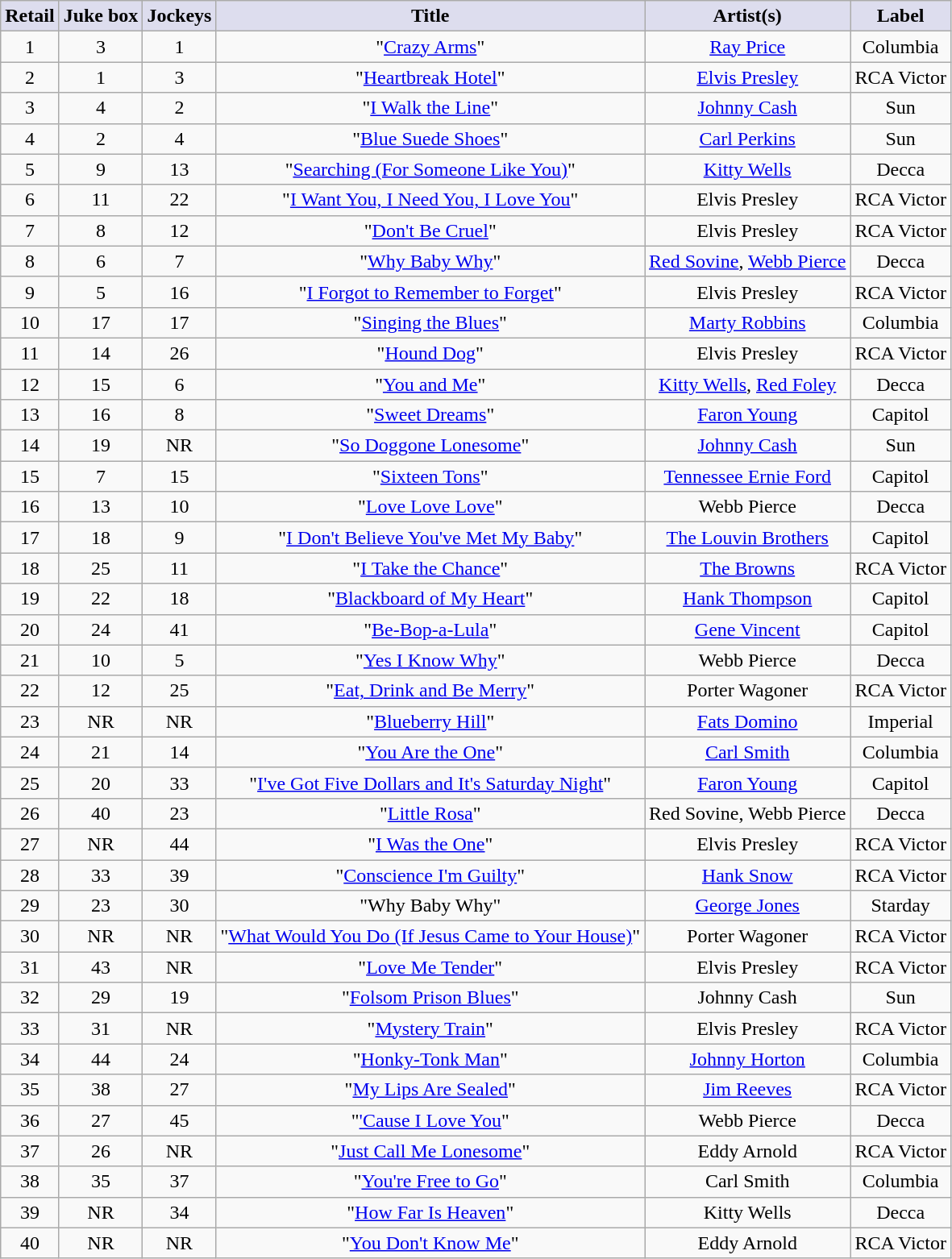<table class="wikitable sortable" style="text-align: center">
<tr>
<th scope="col" style="background:#dde;">Retail</th>
<th scope="col" style="background:#dde;">Juke box</th>
<th scope="col" style="background:#dde;">Jockeys</th>
<th scope="col" style="background:#dde;">Title</th>
<th scope="col" style="background:#dde;">Artist(s)</th>
<th scope="col" style="background:#dde;">Label</th>
</tr>
<tr>
<td>1</td>
<td>3</td>
<td>1</td>
<td>"<a href='#'>Crazy Arms</a>"</td>
<td><a href='#'>Ray Price</a></td>
<td>Columbia</td>
</tr>
<tr>
<td>2</td>
<td>1</td>
<td>3</td>
<td>"<a href='#'>Heartbreak Hotel</a>"</td>
<td><a href='#'>Elvis Presley</a></td>
<td>RCA Victor</td>
</tr>
<tr>
<td>3</td>
<td>4</td>
<td>2</td>
<td>"<a href='#'>I Walk the Line</a>"</td>
<td><a href='#'>Johnny Cash</a></td>
<td>Sun</td>
</tr>
<tr>
<td>4</td>
<td>2</td>
<td>4</td>
<td>"<a href='#'>Blue Suede Shoes</a>"</td>
<td><a href='#'>Carl Perkins</a></td>
<td>Sun</td>
</tr>
<tr>
<td>5</td>
<td>9</td>
<td>13</td>
<td>"<a href='#'>Searching (For Someone Like You)</a>"</td>
<td><a href='#'>Kitty Wells</a></td>
<td>Decca</td>
</tr>
<tr>
<td>6</td>
<td>11</td>
<td>22</td>
<td>"<a href='#'>I Want You, I Need You, I Love You</a>"</td>
<td>Elvis Presley</td>
<td>RCA Victor</td>
</tr>
<tr>
<td>7</td>
<td>8</td>
<td>12</td>
<td>"<a href='#'>Don't Be Cruel</a>"</td>
<td>Elvis Presley</td>
<td>RCA Victor</td>
</tr>
<tr>
<td>8</td>
<td>6</td>
<td>7</td>
<td>"<a href='#'>Why Baby Why</a>"</td>
<td><a href='#'>Red Sovine</a>, <a href='#'>Webb Pierce</a></td>
<td>Decca</td>
</tr>
<tr>
<td>9</td>
<td>5</td>
<td>16</td>
<td>"<a href='#'>I Forgot to Remember to Forget</a>"</td>
<td>Elvis Presley</td>
<td>RCA Victor</td>
</tr>
<tr>
<td>10</td>
<td>17</td>
<td>17</td>
<td>"<a href='#'>Singing the Blues</a>"</td>
<td><a href='#'>Marty Robbins</a></td>
<td>Columbia</td>
</tr>
<tr>
<td>11</td>
<td>14</td>
<td>26</td>
<td>"<a href='#'>Hound Dog</a>"</td>
<td>Elvis Presley</td>
<td>RCA Victor</td>
</tr>
<tr>
<td>12</td>
<td>15</td>
<td>6</td>
<td>"<a href='#'>You and Me</a>"</td>
<td><a href='#'>Kitty Wells</a>, <a href='#'>Red Foley</a></td>
<td>Decca</td>
</tr>
<tr>
<td>13</td>
<td>16</td>
<td>8</td>
<td>"<a href='#'>Sweet Dreams</a>"</td>
<td><a href='#'>Faron Young</a></td>
<td>Capitol</td>
</tr>
<tr>
<td>14</td>
<td>19</td>
<td>NR</td>
<td>"<a href='#'>So Doggone Lonesome</a>"</td>
<td><a href='#'>Johnny Cash</a></td>
<td>Sun</td>
</tr>
<tr>
<td>15</td>
<td>7</td>
<td>15</td>
<td>"<a href='#'>Sixteen Tons</a>"</td>
<td><a href='#'>Tennessee Ernie Ford</a></td>
<td>Capitol</td>
</tr>
<tr>
<td>16</td>
<td>13</td>
<td>10</td>
<td>"<a href='#'>Love Love Love</a>"</td>
<td>Webb Pierce</td>
<td>Decca</td>
</tr>
<tr>
<td>17</td>
<td>18</td>
<td>9</td>
<td>"<a href='#'>I Don't Believe You've Met My Baby</a>"</td>
<td><a href='#'>The Louvin Brothers</a></td>
<td>Capitol</td>
</tr>
<tr>
<td>18</td>
<td>25</td>
<td>11</td>
<td>"<a href='#'>I Take the Chance</a>"</td>
<td><a href='#'>The Browns</a></td>
<td>RCA Victor</td>
</tr>
<tr>
<td>19</td>
<td>22</td>
<td>18</td>
<td>"<a href='#'>Blackboard of My Heart</a>"</td>
<td><a href='#'>Hank Thompson</a></td>
<td>Capitol</td>
</tr>
<tr>
<td>20</td>
<td>24</td>
<td>41</td>
<td>"<a href='#'>Be-Bop-a-Lula</a>"</td>
<td><a href='#'>Gene Vincent</a></td>
<td>Capitol</td>
</tr>
<tr>
<td>21</td>
<td>10</td>
<td>5</td>
<td>"<a href='#'>Yes I Know Why</a>"</td>
<td>Webb Pierce</td>
<td>Decca</td>
</tr>
<tr>
<td>22</td>
<td>12</td>
<td>25</td>
<td>"<a href='#'>Eat, Drink and Be Merry</a>"</td>
<td>Porter Wagoner</td>
<td>RCA Victor</td>
</tr>
<tr>
<td>23</td>
<td>NR</td>
<td>NR</td>
<td>"<a href='#'>Blueberry Hill</a>"</td>
<td><a href='#'>Fats Domino</a></td>
<td>Imperial</td>
</tr>
<tr>
<td>24</td>
<td>21</td>
<td>14</td>
<td>"<a href='#'>You Are the One</a>"</td>
<td><a href='#'>Carl Smith</a></td>
<td>Columbia</td>
</tr>
<tr>
<td>25</td>
<td>20</td>
<td>33</td>
<td>"<a href='#'>I've Got Five Dollars and It's Saturday Night</a>"</td>
<td><a href='#'>Faron Young</a></td>
<td>Capitol</td>
</tr>
<tr>
<td>26</td>
<td>40</td>
<td>23</td>
<td>"<a href='#'>Little Rosa</a>"</td>
<td>Red Sovine, Webb Pierce</td>
<td>Decca</td>
</tr>
<tr>
<td>27</td>
<td>NR</td>
<td>44</td>
<td>"<a href='#'>I Was the One</a>"</td>
<td>Elvis Presley</td>
<td>RCA Victor</td>
</tr>
<tr>
<td>28</td>
<td>33</td>
<td>39</td>
<td>"<a href='#'>Conscience I'm Guilty</a>"</td>
<td><a href='#'>Hank Snow</a></td>
<td>RCA Victor</td>
</tr>
<tr>
<td>29</td>
<td>23</td>
<td>30</td>
<td>"Why Baby Why"</td>
<td><a href='#'>George Jones</a></td>
<td>Starday</td>
</tr>
<tr>
<td>30</td>
<td>NR</td>
<td>NR</td>
<td>"<a href='#'>What Would You Do (If Jesus Came to Your House)</a>"</td>
<td>Porter Wagoner</td>
<td>RCA Victor</td>
</tr>
<tr>
<td>31</td>
<td>43</td>
<td>NR</td>
<td>"<a href='#'>Love Me Tender</a>"</td>
<td>Elvis Presley</td>
<td>RCA Victor</td>
</tr>
<tr>
<td>32</td>
<td>29</td>
<td>19</td>
<td>"<a href='#'>Folsom Prison Blues</a>"</td>
<td>Johnny Cash</td>
<td>Sun</td>
</tr>
<tr>
<td>33</td>
<td>31</td>
<td>NR</td>
<td>"<a href='#'>Mystery Train</a>"</td>
<td>Elvis Presley</td>
<td>RCA Victor</td>
</tr>
<tr>
<td>34</td>
<td>44</td>
<td>24</td>
<td>"<a href='#'>Honky-Tonk Man</a>"</td>
<td><a href='#'>Johnny Horton</a></td>
<td>Columbia</td>
</tr>
<tr>
<td>35</td>
<td>38</td>
<td>27</td>
<td>"<a href='#'>My Lips Are Sealed</a>"</td>
<td><a href='#'>Jim Reeves</a></td>
<td>RCA Victor</td>
</tr>
<tr>
<td>36</td>
<td>27</td>
<td>45</td>
<td>"<a href='#'>'Cause I Love You</a>"</td>
<td>Webb Pierce</td>
<td>Decca</td>
</tr>
<tr>
<td>37</td>
<td>26</td>
<td>NR</td>
<td>"<a href='#'>Just Call Me Lonesome</a>"</td>
<td>Eddy Arnold</td>
<td>RCA Victor</td>
</tr>
<tr>
<td>38</td>
<td>35</td>
<td>37</td>
<td>"<a href='#'>You're Free to Go</a>"</td>
<td>Carl Smith</td>
<td>Columbia</td>
</tr>
<tr>
<td>39</td>
<td>NR</td>
<td>34</td>
<td>"<a href='#'>How Far Is Heaven</a>"</td>
<td>Kitty Wells</td>
<td>Decca</td>
</tr>
<tr>
<td>40</td>
<td>NR</td>
<td>NR</td>
<td>"<a href='#'>You Don't Know Me</a>"</td>
<td>Eddy Arnold</td>
<td>RCA Victor</td>
</tr>
</table>
